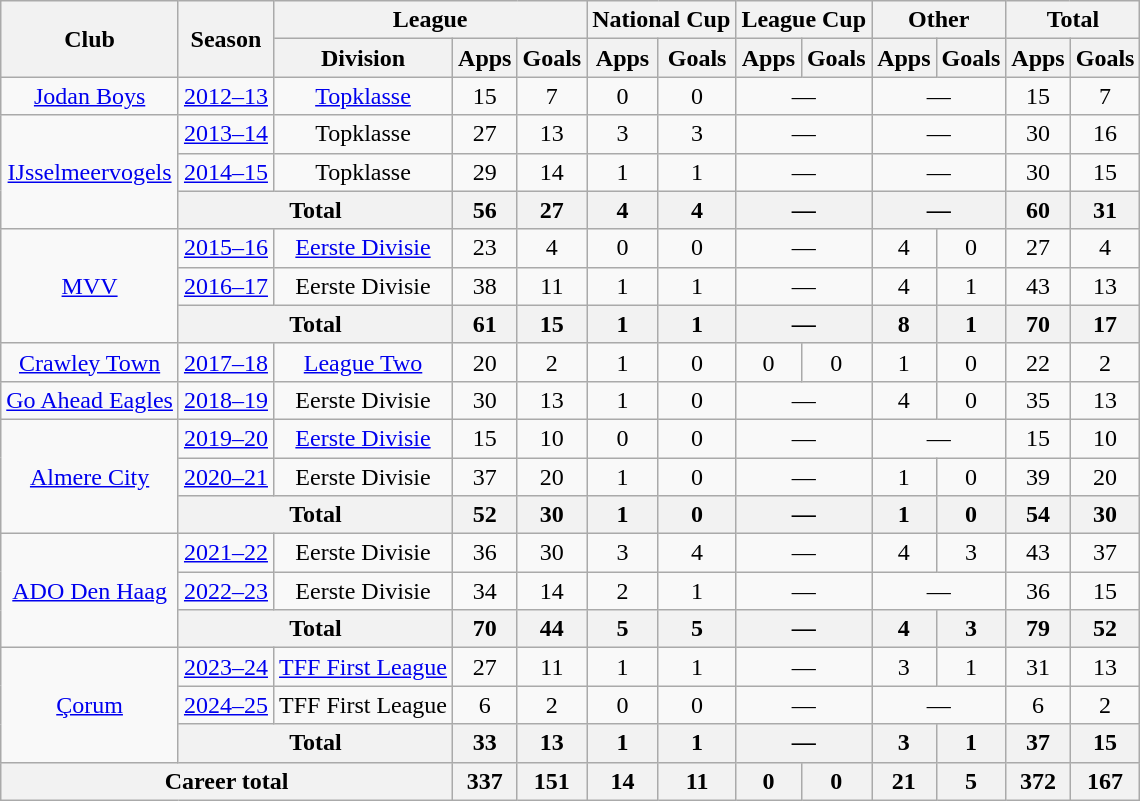<table class="wikitable" style="text-align:center">
<tr>
<th rowspan="2">Club</th>
<th rowspan="2">Season</th>
<th colspan="3">League</th>
<th colspan="2">National Cup</th>
<th colspan="2">League Cup</th>
<th colspan="2">Other</th>
<th colspan="2">Total</th>
</tr>
<tr>
<th>Division</th>
<th>Apps</th>
<th>Goals</th>
<th>Apps</th>
<th>Goals</th>
<th>Apps</th>
<th>Goals</th>
<th>Apps</th>
<th>Goals</th>
<th>Apps</th>
<th>Goals</th>
</tr>
<tr>
<td><a href='#'>Jodan Boys</a></td>
<td><a href='#'>2012–13</a></td>
<td><a href='#'>Topklasse</a></td>
<td>15</td>
<td>7</td>
<td>0</td>
<td>0</td>
<td colspan="2">—</td>
<td colspan="2">—</td>
<td>15</td>
<td>7</td>
</tr>
<tr>
<td rowspan="3"><a href='#'>IJsselmeervogels</a></td>
<td><a href='#'>2013–14</a></td>
<td>Topklasse</td>
<td>27</td>
<td>13</td>
<td>3</td>
<td>3</td>
<td colspan="2">—</td>
<td colspan="2">—</td>
<td>30</td>
<td>16</td>
</tr>
<tr>
<td><a href='#'>2014–15</a></td>
<td>Topklasse</td>
<td>29</td>
<td>14</td>
<td>1</td>
<td>1</td>
<td colspan="2">—</td>
<td colspan="2">—</td>
<td>30</td>
<td>15</td>
</tr>
<tr>
<th colspan="2">Total</th>
<th>56</th>
<th>27</th>
<th>4</th>
<th>4</th>
<th colspan="2">—</th>
<th colspan="2">—</th>
<th>60</th>
<th>31</th>
</tr>
<tr>
<td rowspan="3"><a href='#'>MVV</a></td>
<td><a href='#'>2015–16</a></td>
<td><a href='#'>Eerste Divisie</a></td>
<td>23</td>
<td>4</td>
<td>0</td>
<td>0</td>
<td colspan="2">—</td>
<td>4</td>
<td>0</td>
<td>27</td>
<td>4</td>
</tr>
<tr>
<td><a href='#'>2016–17</a></td>
<td>Eerste Divisie</td>
<td>38</td>
<td>11</td>
<td>1</td>
<td>1</td>
<td colspan="2">—</td>
<td>4</td>
<td>1</td>
<td>43</td>
<td>13</td>
</tr>
<tr>
<th colspan="2">Total</th>
<th>61</th>
<th>15</th>
<th>1</th>
<th>1</th>
<th colspan="2">—</th>
<th>8</th>
<th>1</th>
<th>70</th>
<th>17</th>
</tr>
<tr>
<td><a href='#'>Crawley Town</a></td>
<td><a href='#'>2017–18</a></td>
<td><a href='#'>League Two</a></td>
<td>20</td>
<td>2</td>
<td>1</td>
<td>0</td>
<td>0</td>
<td>0</td>
<td>1</td>
<td>0</td>
<td>22</td>
<td>2</td>
</tr>
<tr>
<td><a href='#'>Go Ahead Eagles</a></td>
<td><a href='#'>2018–19</a></td>
<td>Eerste Divisie</td>
<td>30</td>
<td>13</td>
<td>1</td>
<td>0</td>
<td colspan="2">—</td>
<td>4</td>
<td>0</td>
<td>35</td>
<td>13</td>
</tr>
<tr>
<td rowspan="3"><a href='#'>Almere City</a></td>
<td><a href='#'>2019–20</a></td>
<td><a href='#'>Eerste Divisie</a></td>
<td>15</td>
<td>10</td>
<td>0</td>
<td>0</td>
<td colspan="2">—</td>
<td colspan="2">—</td>
<td>15</td>
<td>10</td>
</tr>
<tr>
<td><a href='#'>2020–21</a></td>
<td>Eerste Divisie</td>
<td>37</td>
<td>20</td>
<td>1</td>
<td>0</td>
<td colspan="2">—</td>
<td>1</td>
<td>0</td>
<td>39</td>
<td>20</td>
</tr>
<tr>
<th colspan="2">Total</th>
<th>52</th>
<th>30</th>
<th>1</th>
<th>0</th>
<th colspan="2">—</th>
<th>1</th>
<th>0</th>
<th>54</th>
<th>30</th>
</tr>
<tr>
<td rowspan="3"><a href='#'>ADO Den Haag</a></td>
<td><a href='#'>2021–22</a></td>
<td>Eerste Divisie</td>
<td>36</td>
<td>30</td>
<td>3</td>
<td>4</td>
<td colspan="2">—</td>
<td>4</td>
<td>3</td>
<td>43</td>
<td>37</td>
</tr>
<tr>
<td><a href='#'>2022–23</a></td>
<td>Eerste Divisie</td>
<td>34</td>
<td>14</td>
<td>2</td>
<td>1</td>
<td colspan="2">—</td>
<td colspan="2">—</td>
<td>36</td>
<td>15</td>
</tr>
<tr>
<th colspan="2">Total</th>
<th>70</th>
<th>44</th>
<th>5</th>
<th>5</th>
<th colspan="2">—</th>
<th>4</th>
<th>3</th>
<th>79</th>
<th>52</th>
</tr>
<tr>
<td rowspan="3"><a href='#'>Çorum</a></td>
<td><a href='#'>2023–24</a></td>
<td><a href='#'>TFF First League</a></td>
<td>27</td>
<td>11</td>
<td>1</td>
<td>1</td>
<td colspan="2">—</td>
<td>3</td>
<td>1</td>
<td>31</td>
<td>13</td>
</tr>
<tr>
<td><a href='#'>2024–25</a></td>
<td>TFF First League</td>
<td>6</td>
<td>2</td>
<td>0</td>
<td>0</td>
<td colspan="2">—</td>
<td colspan="2">—</td>
<td>6</td>
<td>2</td>
</tr>
<tr>
<th colspan="2">Total</th>
<th>33</th>
<th>13</th>
<th>1</th>
<th>1</th>
<th colspan="2">—</th>
<th>3</th>
<th>1</th>
<th>37</th>
<th>15</th>
</tr>
<tr>
<th colspan="3">Career total</th>
<th>337</th>
<th>151</th>
<th>14</th>
<th>11</th>
<th>0</th>
<th>0</th>
<th>21</th>
<th>5</th>
<th>372</th>
<th>167</th>
</tr>
</table>
